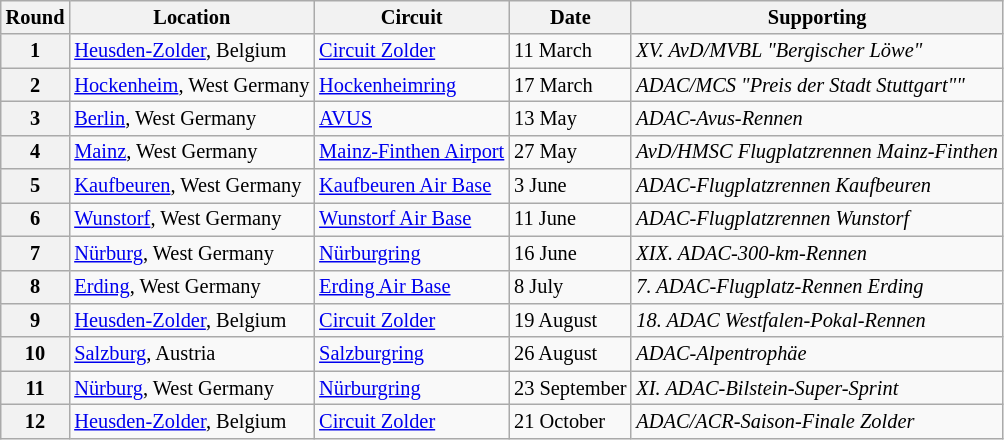<table class="wikitable" style="font-size: 85%;">
<tr>
<th>Round</th>
<th>Location</th>
<th>Circuit</th>
<th>Date</th>
<th>Supporting</th>
</tr>
<tr>
<th>1</th>
<td> <a href='#'>Heusden-Zolder</a>, Belgium</td>
<td><a href='#'>Circuit Zolder</a></td>
<td>11 March</td>
<td><em>XV. AvD/MVBL "Bergischer Löwe"</em></td>
</tr>
<tr>
<th>2</th>
<td> <a href='#'>Hockenheim</a>, West Germany</td>
<td><a href='#'>Hockenheimring</a></td>
<td>17 March</td>
<td><em>ADAC/MCS "Preis der Stadt Stuttgart""</em></td>
</tr>
<tr>
<th>3</th>
<td> <a href='#'>Berlin</a>, West Germany</td>
<td><a href='#'>AVUS</a></td>
<td>13 May</td>
<td><em>ADAC-Avus-Rennen</em></td>
</tr>
<tr>
<th>4</th>
<td> <a href='#'>Mainz</a>, West Germany</td>
<td><a href='#'>Mainz-Finthen Airport</a></td>
<td>27 May</td>
<td><em>AvD/HMSC Flugplatzrennen Mainz-Finthen</em></td>
</tr>
<tr>
<th>5</th>
<td> <a href='#'>Kaufbeuren</a>, West Germany</td>
<td><a href='#'>Kaufbeuren Air Base</a></td>
<td>3 June</td>
<td><em>ADAC-Flugplatzrennen Kaufbeuren</em></td>
</tr>
<tr>
<th>6</th>
<td> <a href='#'>Wunstorf</a>, West Germany</td>
<td><a href='#'>Wunstorf Air Base</a></td>
<td>11 June</td>
<td><em>ADAC-Flugplatzrennen Wunstorf</em></td>
</tr>
<tr>
<th>7</th>
<td> <a href='#'>Nürburg</a>, West Germany</td>
<td><a href='#'>Nürburgring</a></td>
<td>16 June</td>
<td><em>XIX. ADAC-300-km-Rennen</em></td>
</tr>
<tr>
<th>8</th>
<td> <a href='#'>Erding</a>, West Germany</td>
<td><a href='#'>Erding Air Base</a></td>
<td>8 July</td>
<td><em>7. ADAC-Flugplatz-Rennen Erding</em></td>
</tr>
<tr>
<th>9</th>
<td> <a href='#'>Heusden-Zolder</a>, Belgium</td>
<td><a href='#'>Circuit Zolder</a></td>
<td>19 August</td>
<td><em>18. ADAC Westfalen-Pokal-Rennen</em></td>
</tr>
<tr>
<th>10</th>
<td> <a href='#'>Salzburg</a>, Austria</td>
<td><a href='#'>Salzburgring</a></td>
<td>26 August</td>
<td><em>ADAC-Alpentrophäe</em></td>
</tr>
<tr>
<th>11</th>
<td> <a href='#'>Nürburg</a>, West Germany</td>
<td><a href='#'>Nürburgring</a></td>
<td>23 September</td>
<td><em>XI. ADAC-Bilstein-Super-Sprint</em></td>
</tr>
<tr>
<th>12</th>
<td> <a href='#'>Heusden-Zolder</a>, Belgium</td>
<td><a href='#'>Circuit Zolder</a></td>
<td>21 October</td>
<td><em>ADAC/ACR-Saison-Finale Zolder</em></td>
</tr>
</table>
